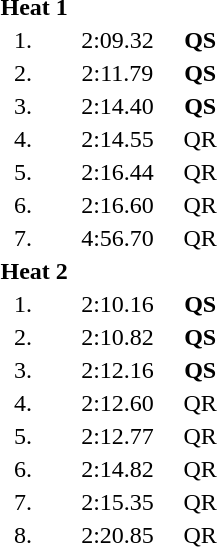<table style="text-align:center">
<tr>
<td colspan=4 align=left><strong>Heat 1</strong></td>
</tr>
<tr>
<td width=30>1.</td>
<td align=left></td>
<td width=80>2:09.32</td>
<td><strong>QS</strong></td>
</tr>
<tr>
<td>2.</td>
<td align=left></td>
<td>2:11.79</td>
<td><strong>QS</strong></td>
</tr>
<tr>
<td>3.</td>
<td align=left></td>
<td>2:14.40</td>
<td><strong>QS</strong></td>
</tr>
<tr>
<td>4.</td>
<td align=left></td>
<td>2:14.55</td>
<td>QR</td>
</tr>
<tr>
<td>5.</td>
<td align=left></td>
<td>2:16.44</td>
<td>QR</td>
</tr>
<tr>
<td>6.</td>
<td align=left></td>
<td>2:16.60</td>
<td>QR</td>
</tr>
<tr>
<td>7.</td>
<td align=left></td>
<td>4:56.70</td>
<td>QR</td>
</tr>
<tr>
<td colspan=4 align=left><strong>Heat 2</strong></td>
</tr>
<tr>
<td>1.</td>
<td align=left></td>
<td>2:10.16</td>
<td><strong>QS</strong></td>
</tr>
<tr>
<td>2.</td>
<td align=left></td>
<td>2:10.82</td>
<td><strong>QS</strong></td>
</tr>
<tr>
<td>3.</td>
<td align=left></td>
<td>2:12.16</td>
<td><strong>QS</strong></td>
</tr>
<tr>
<td>4.</td>
<td align=left></td>
<td>2:12.60</td>
<td>QR</td>
</tr>
<tr>
<td>5.</td>
<td align=left></td>
<td>2:12.77</td>
<td>QR</td>
</tr>
<tr>
<td>6.</td>
<td align=left></td>
<td>2:14.82</td>
<td>QR</td>
</tr>
<tr>
<td>7.</td>
<td align=left></td>
<td>2:15.35</td>
<td>QR</td>
</tr>
<tr>
<td>8.</td>
<td align=left></td>
<td>2:20.85</td>
<td>QR</td>
</tr>
</table>
